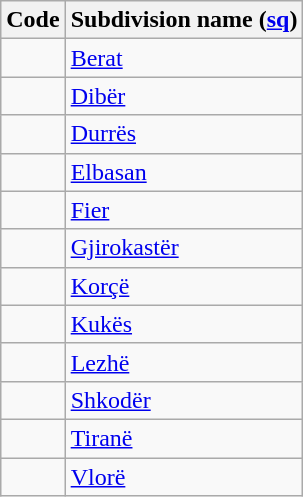<table class="wikitable sortable">
<tr>
<th>Code</th>
<th>Subdivision name (<a href='#'>sq</a>)</th>
</tr>
<tr>
<td></td>
<td><a href='#'>Berat</a></td>
</tr>
<tr>
<td></td>
<td><a href='#'>Dibër</a></td>
</tr>
<tr>
<td></td>
<td><a href='#'>Durrës</a></td>
</tr>
<tr>
<td></td>
<td><a href='#'>Elbasan</a></td>
</tr>
<tr>
<td></td>
<td><a href='#'>Fier</a></td>
</tr>
<tr>
<td></td>
<td><a href='#'>Gjirokastër</a></td>
</tr>
<tr>
<td></td>
<td><a href='#'>Korçë</a></td>
</tr>
<tr>
<td></td>
<td><a href='#'>Kukës</a></td>
</tr>
<tr>
<td></td>
<td><a href='#'>Lezhë</a></td>
</tr>
<tr>
<td></td>
<td><a href='#'>Shkodër</a></td>
</tr>
<tr>
<td></td>
<td><a href='#'>Tiranë</a></td>
</tr>
<tr>
<td></td>
<td><a href='#'>Vlorë</a></td>
</tr>
</table>
